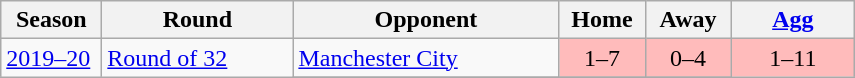<table class="wikitable">
<tr>
<th width="60">Season</th>
<th width="120">Round</th>
<th width="170">Opponent</th>
<th width="50">Home</th>
<th width="50">Away</th>
<th width="75"><a href='#'>Agg</a></th>
</tr>
<tr>
<td rowspan=3><a href='#'>2019–20</a></td>
<td rowspan="3"><a href='#'>Round of 32</a></td>
<td> <a href='#'>Manchester City</a></td>
<td bgcolor="#ffbbbb" style="text-align:center;">1–7</td>
<td bgcolor="#ffbbbb" style="text-align:center;">0–4</td>
<td bgcolor="#ffbbbb" style="text-align:center;" rowspan="3">1–11</td>
</tr>
<tr>
</tr>
</table>
